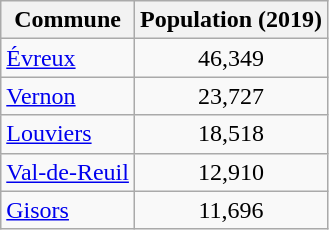<table class=wikitable>
<tr>
<th>Commune</th>
<th>Population (2019)</th>
</tr>
<tr>
<td><a href='#'>Évreux</a></td>
<td style="text-align: center;">46,349</td>
</tr>
<tr>
<td><a href='#'>Vernon</a></td>
<td style="text-align: center;">23,727</td>
</tr>
<tr>
<td><a href='#'>Louviers</a></td>
<td style="text-align: center;">18,518</td>
</tr>
<tr>
<td><a href='#'>Val-de-Reuil</a></td>
<td style="text-align: center;">12,910</td>
</tr>
<tr>
<td><a href='#'>Gisors</a></td>
<td style="text-align: center;">11,696</td>
</tr>
</table>
